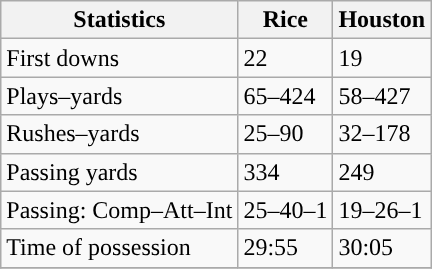<table class="wikitable" style="float: left;">
<tr>
<th>Statistics</th>
<th>Rice</th>
<th>Houston</th>
</tr>
<tr>
<td>First downs</td>
<td>22</td>
<td>19</td>
</tr>
<tr>
<td>Plays–yards</td>
<td>65–424</td>
<td>58–427</td>
</tr>
<tr>
<td>Rushes–yards</td>
<td>25–90</td>
<td>32–178</td>
</tr>
<tr>
<td>Passing yards</td>
<td>334</td>
<td>249</td>
</tr>
<tr>
<td>Passing: Comp–Att–Int</td>
<td>25–40–1</td>
<td>19–26–1</td>
</tr>
<tr>
<td>Time of possession</td>
<td>29:55</td>
<td>30:05</td>
</tr>
<tr>
</tr>
</table>
